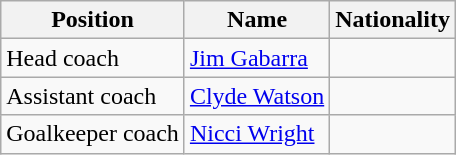<table class="wikitable">
<tr>
<th>Position</th>
<th>Name</th>
<th>Nationality</th>
</tr>
<tr>
<td>Head coach</td>
<td><a href='#'>Jim Gabarra</a></td>
<td></td>
</tr>
<tr>
<td>Assistant coach</td>
<td><a href='#'>Clyde Watson</a></td>
<td></td>
</tr>
<tr>
<td>Goalkeeper coach</td>
<td><a href='#'>Nicci Wright</a></td>
<td></td>
</tr>
</table>
